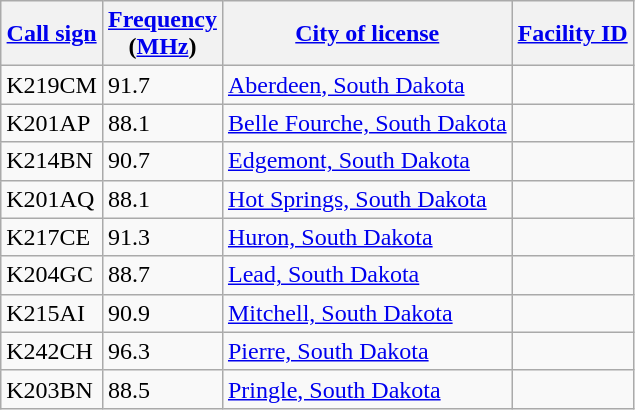<table class="wikitable sortable">
<tr>
<th><a href='#'>Call sign</a></th>
<th data-sort-type="number"><a href='#'>Frequency</a><br>(<a href='#'>MHz</a>)</th>
<th><a href='#'>City of license</a></th>
<th data-sort-type="number"><a href='#'>Facility ID</a></th>
</tr>
<tr>
<td>K219CM</td>
<td>91.7</td>
<td><a href='#'>Aberdeen, South Dakota</a></td>
<td></td>
</tr>
<tr>
<td>K201AP</td>
<td>88.1</td>
<td><a href='#'>Belle Fourche, South Dakota</a></td>
<td></td>
</tr>
<tr>
<td>K214BN</td>
<td>90.7</td>
<td><a href='#'>Edgemont, South Dakota</a></td>
<td></td>
</tr>
<tr>
<td>K201AQ</td>
<td>88.1</td>
<td><a href='#'>Hot Springs, South Dakota</a></td>
<td></td>
</tr>
<tr>
<td>K217CE</td>
<td>91.3</td>
<td><a href='#'>Huron, South Dakota</a></td>
<td></td>
</tr>
<tr>
<td>K204GC</td>
<td>88.7</td>
<td><a href='#'>Lead, South Dakota</a></td>
<td></td>
</tr>
<tr>
<td>K215AI</td>
<td>90.9</td>
<td><a href='#'>Mitchell, South Dakota</a></td>
<td></td>
</tr>
<tr>
<td>K242CH</td>
<td>96.3</td>
<td><a href='#'>Pierre, South Dakota</a></td>
<td></td>
</tr>
<tr>
<td>K203BN</td>
<td>88.5</td>
<td><a href='#'>Pringle, South Dakota</a></td>
<td></td>
</tr>
</table>
